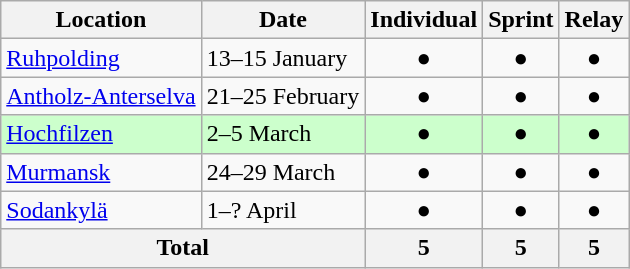<table class="wikitable" border="1">
<tr>
<th>Location</th>
<th>Date</th>
<th>Individual</th>
<th>Sprint</th>
<th>Relay</th>
</tr>
<tr align=center>
<td align=left> <a href='#'>Ruhpolding</a></td>
<td align=left>13–15 January</td>
<td>●</td>
<td>●</td>
<td>●</td>
</tr>
<tr align=center>
<td align=left> <a href='#'>Antholz-Anterselva</a></td>
<td align=left>21–25 February</td>
<td>●</td>
<td>●</td>
<td>●</td>
</tr>
<tr align=center style="background:#ccffcc">
<td align=left> <a href='#'>Hochfilzen</a></td>
<td align=left>2–5 March</td>
<td>●</td>
<td>●</td>
<td>●</td>
</tr>
<tr align=center>
<td align=left> <a href='#'>Murmansk</a></td>
<td align=left>24–29 March</td>
<td>●</td>
<td>●</td>
<td>●</td>
</tr>
<tr align=center>
<td align=left> <a href='#'>Sodankylä</a></td>
<td align=left>1–? April</td>
<td>●</td>
<td>●</td>
<td>●</td>
</tr>
<tr align=center>
<th colspan="2">Total</th>
<th>5</th>
<th>5</th>
<th>5</th>
</tr>
</table>
